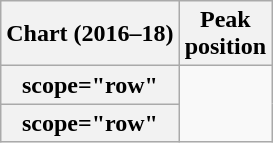<table class="wikitable plainrowheaders sortable" style="text-align:center;">
<tr>
<th scope="col">Chart (2016–18)</th>
<th scope="col">Peak<br>position</th>
</tr>
<tr>
<th>scope="row" </th>
</tr>
<tr>
<th>scope="row" </th>
</tr>
</table>
